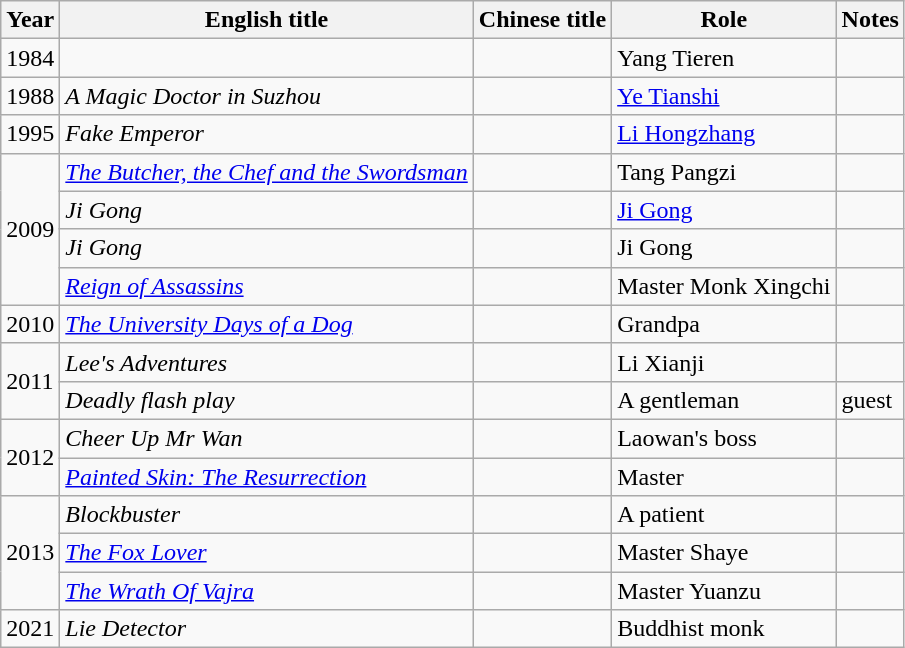<table class="wikitable">
<tr>
<th>Year</th>
<th>English title</th>
<th>Chinese title</th>
<th>Role</th>
<th>Notes</th>
</tr>
<tr>
<td>1984</td>
<td></td>
<td></td>
<td>Yang Tieren</td>
<td></td>
</tr>
<tr>
<td>1988</td>
<td><em>A Magic Doctor in Suzhou</em></td>
<td></td>
<td><a href='#'>Ye Tianshi</a></td>
<td></td>
</tr>
<tr>
<td>1995</td>
<td><em>Fake Emperor</em></td>
<td></td>
<td><a href='#'>Li Hongzhang</a></td>
<td></td>
</tr>
<tr>
<td rowspan="4">2009</td>
<td><em><a href='#'>The Butcher, the Chef and the Swordsman</a></em></td>
<td></td>
<td>Tang Pangzi</td>
<td></td>
</tr>
<tr>
<td><em>Ji Gong</em></td>
<td></td>
<td><a href='#'>Ji Gong</a></td>
<td></td>
</tr>
<tr>
<td><em>Ji Gong</em></td>
<td></td>
<td>Ji Gong</td>
<td></td>
</tr>
<tr>
<td><em><a href='#'>Reign of Assassins</a></em></td>
<td></td>
<td>Master Monk Xingchi</td>
<td></td>
</tr>
<tr>
<td>2010</td>
<td><em><a href='#'>The University Days of a Dog</a></em></td>
<td></td>
<td>Grandpa</td>
<td></td>
</tr>
<tr>
<td rowspan="2">2011</td>
<td><em>Lee's Adventures</em></td>
<td></td>
<td>Li Xianji</td>
<td></td>
</tr>
<tr>
<td><em>Deadly flash play</em></td>
<td></td>
<td>A gentleman</td>
<td>guest</td>
</tr>
<tr>
<td rowspan="2">2012</td>
<td><em>Cheer Up Mr Wan</em></td>
<td></td>
<td>Laowan's boss</td>
<td></td>
</tr>
<tr>
<td><em><a href='#'>Painted Skin: The Resurrection</a></em></td>
<td></td>
<td>Master</td>
<td></td>
</tr>
<tr>
<td rowspan="3">2013</td>
<td><em>Blockbuster</em></td>
<td></td>
<td>A patient</td>
<td></td>
</tr>
<tr>
<td><em><a href='#'>The Fox Lover</a></em></td>
<td></td>
<td>Master Shaye</td>
<td></td>
</tr>
<tr>
<td><em><a href='#'>The Wrath Of Vajra</a></em></td>
<td></td>
<td>Master Yuanzu</td>
<td></td>
</tr>
<tr>
<td>2021</td>
<td><em>Lie Detector</em></td>
<td></td>
<td>Buddhist monk</td>
<td></td>
</tr>
</table>
